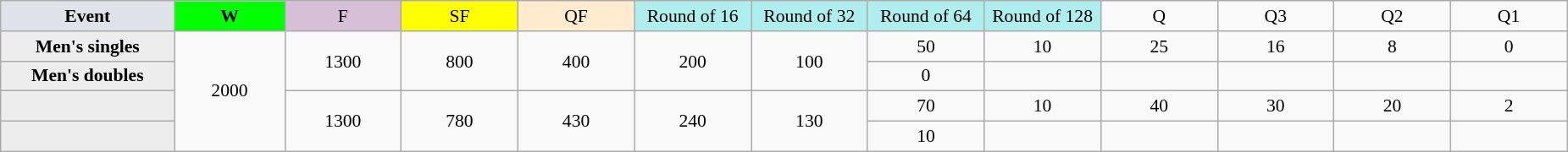<table class="wikitable" style="font-size:90%;text-align:center">
<tr>
<td style="width:130px; background:#dfe2e9;"><strong>Event</strong></td>
<td style="width:80px; background:lime;"><strong> W </strong></td>
<td style="width:85px; background:thistle;">F</td>
<td style="width:85px; background:#ff0;">SF</td>
<td style="width:85px; background:#ffebcd;">QF</td>
<td style="width:85px; background:#afeeee;">Round of 16</td>
<td style="width:85px; background:#afeeee;">Round of 32</td>
<td style="width:85px; background:#afeeee;">Round of 64</td>
<td style="width:85px; background:#afeeee;">Round of 128</td>
<td style="width:85px;">Q</td>
<td style="width:85px;">Q3</td>
<td style="width:85px;">Q2</td>
<td style="width:85px;">Q1</td>
</tr>
<tr>
<th style="background:#ededed;">Men's singles</th>
<td rowspan="4">2000</td>
<td rowspan="2">1300</td>
<td rowspan="2">800</td>
<td rowspan="2">400</td>
<td rowspan="2">200</td>
<td rowspan="2">100</td>
<td>50</td>
<td>10</td>
<td>25</td>
<td>16</td>
<td>8</td>
<td>0</td>
</tr>
<tr>
<th style="background:#ededed;">Men's doubles</th>
<td>0</td>
<td></td>
<td></td>
<td></td>
<td></td>
<td></td>
</tr>
<tr>
<th style="background:#ededed;"></th>
<td rowspan="2">1300</td>
<td rowspan="2">780</td>
<td rowspan="2">430</td>
<td rowspan="2">240</td>
<td rowspan="2">130</td>
<td>70</td>
<td>10</td>
<td>40</td>
<td>30</td>
<td>20</td>
<td>2</td>
</tr>
<tr>
<th style="background:#ededed;"></th>
<td>10</td>
<td></td>
<td></td>
<td></td>
<td></td>
<td></td>
</tr>
</table>
